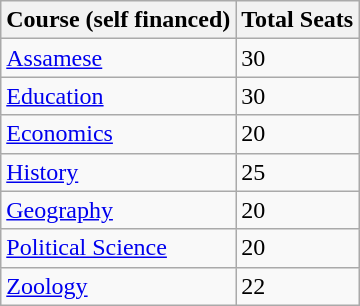<table class="wikitable">
<tr>
<th>Course (self financed)</th>
<th>Total Seats</th>
</tr>
<tr>
<td><a href='#'>Assamese</a></td>
<td>30</td>
</tr>
<tr>
<td><a href='#'>Education</a></td>
<td>30</td>
</tr>
<tr>
<td><a href='#'>Economics</a></td>
<td>20</td>
</tr>
<tr>
<td><a href='#'>History</a></td>
<td>25</td>
</tr>
<tr>
<td><a href='#'>Geography</a></td>
<td>20</td>
</tr>
<tr>
<td><a href='#'>Political Science</a></td>
<td>20</td>
</tr>
<tr>
<td><a href='#'>Zoology</a></td>
<td>22</td>
</tr>
</table>
